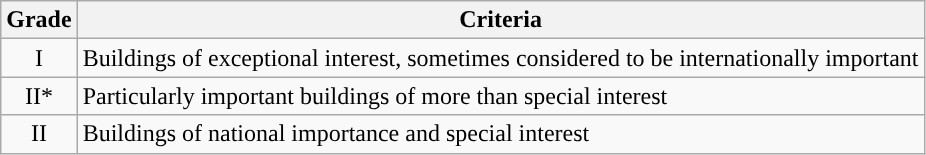<table class="wikitable">
<tr>
<th>Grade</th>
<th>Criteria</th>
</tr>
<tr>
<td align="center" >I</td>
<td>Buildings of exceptional interest, sometimes considered to be internationally important</td>
</tr>
<tr>
<td align="center" >II*</td>
<td>Particularly important buildings of more than special interest</td>
</tr>
<tr>
<td align="center" >II</td>
<td>Buildings of national importance and special interest</td>
</tr>
</table>
